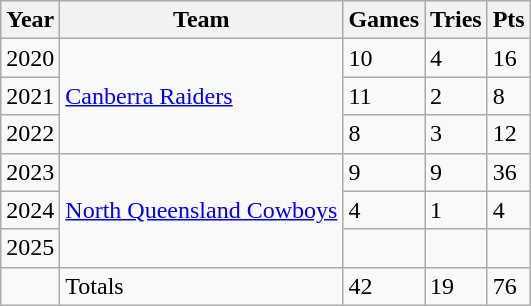<table class="wikitable">
<tr>
<th>Year</th>
<th>Team</th>
<th>Games</th>
<th>Tries</th>
<th>Pts</th>
</tr>
<tr>
<td>2020</td>
<td rowspan="3"> <a href='#'>Canberra Raiders</a></td>
<td>10</td>
<td>4</td>
<td>16</td>
</tr>
<tr>
<td>2021</td>
<td>11</td>
<td>2</td>
<td>8</td>
</tr>
<tr>
<td>2022</td>
<td>8</td>
<td>3</td>
<td>12</td>
</tr>
<tr>
<td>2023</td>
<td rowspan="3"> <a href='#'>North Queensland Cowboys</a></td>
<td>9</td>
<td>9</td>
<td>36</td>
</tr>
<tr>
<td>2024</td>
<td>4</td>
<td>1</td>
<td>4</td>
</tr>
<tr>
<td>2025</td>
<td></td>
<td></td>
<td></td>
</tr>
<tr>
<td></td>
<td>Totals</td>
<td>42</td>
<td>19</td>
<td>76</td>
</tr>
</table>
